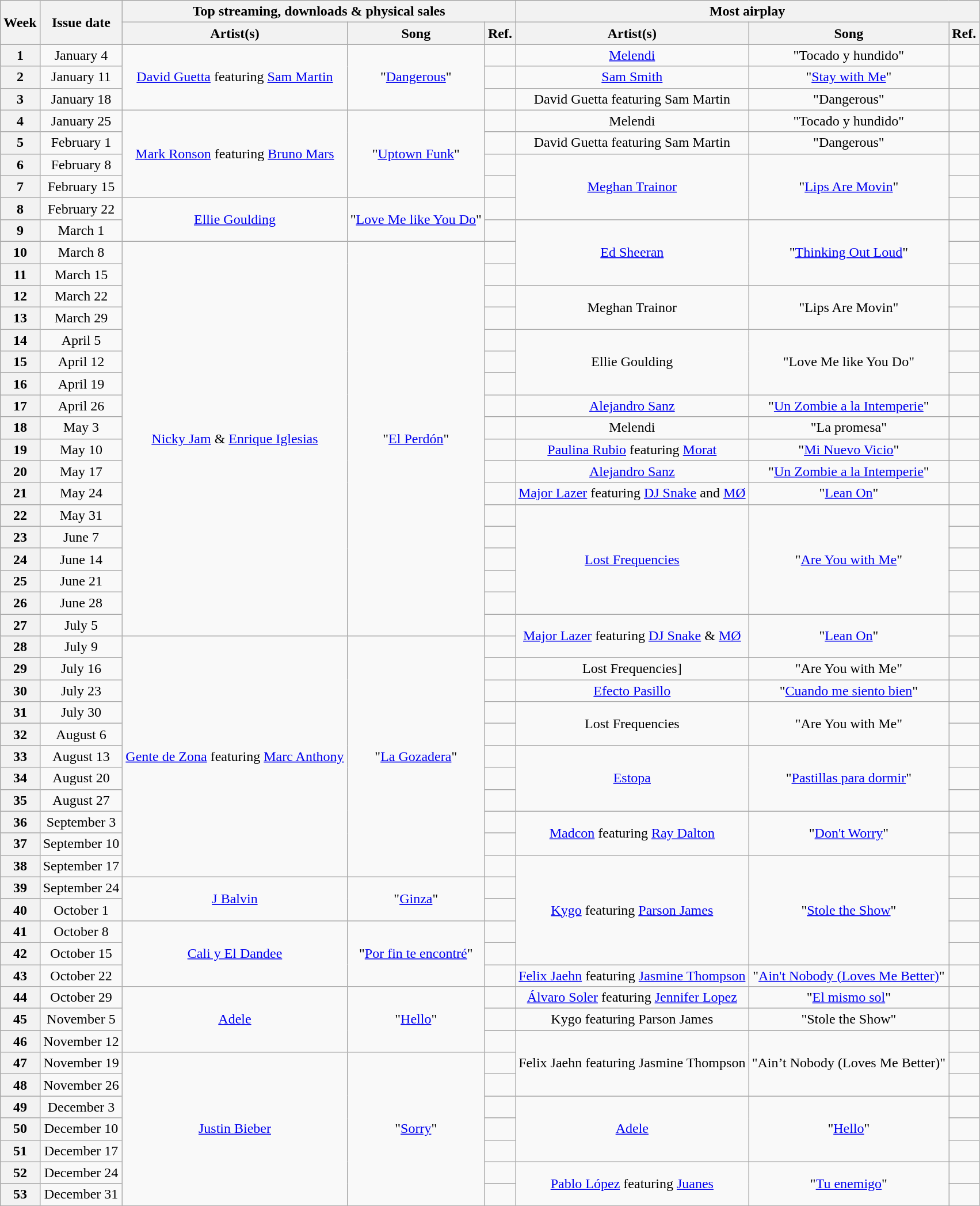<table class="wikitable" style="text-align:center">
<tr>
<th rowspan="2">Week</th>
<th rowspan="2">Issue date</th>
<th colspan="3">Top streaming, downloads & physical sales</th>
<th colspan="3">Most airplay</th>
</tr>
<tr>
<th>Artist(s)</th>
<th>Song</th>
<th>Ref.</th>
<th>Artist(s)</th>
<th>Song</th>
<th>Ref.</th>
</tr>
<tr>
<th>1</th>
<td>January 4</td>
<td rowspan="3"><a href='#'>David Guetta</a> featuring <a href='#'>Sam Martin</a></td>
<td rowspan="3">"<a href='#'>Dangerous</a>"</td>
<td></td>
<td><a href='#'>Melendi</a></td>
<td>"Tocado y hundido"</td>
<td></td>
</tr>
<tr>
<th>2</th>
<td>January 11</td>
<td></td>
<td><a href='#'>Sam Smith</a></td>
<td>"<a href='#'>Stay with Me</a>"</td>
<td></td>
</tr>
<tr>
<th>3</th>
<td>January 18</td>
<td></td>
<td>David Guetta featuring Sam Martin</td>
<td>"Dangerous"</td>
<td></td>
</tr>
<tr>
<th>4</th>
<td>January 25</td>
<td rowspan="4"><a href='#'>Mark Ronson</a> featuring <a href='#'>Bruno Mars</a></td>
<td rowspan="4">"<a href='#'>Uptown Funk</a>"</td>
<td></td>
<td>Melendi</td>
<td>"Tocado y hundido"</td>
<td></td>
</tr>
<tr>
<th>5</th>
<td>February 1</td>
<td></td>
<td>David Guetta featuring Sam Martin</td>
<td>"Dangerous"</td>
<td></td>
</tr>
<tr>
<th>6</th>
<td>February 8</td>
<td></td>
<td rowspan="3"><a href='#'>Meghan Trainor</a></td>
<td rowspan="3">"<a href='#'>Lips Are Movin</a>"</td>
<td></td>
</tr>
<tr>
<th>7</th>
<td>February 15</td>
<td></td>
<td></td>
</tr>
<tr>
<th>8</th>
<td>February 22</td>
<td rowspan="2"><a href='#'>Ellie Goulding</a></td>
<td rowspan="2">"<a href='#'>Love Me like You Do</a>"</td>
<td></td>
<td></td>
</tr>
<tr>
<th>9</th>
<td>March 1</td>
<td></td>
<td rowspan="3"><a href='#'>Ed Sheeran</a></td>
<td rowspan="3">"<a href='#'>Thinking Out Loud</a>"</td>
<td></td>
</tr>
<tr>
<th>10</th>
<td>March 8</td>
<td rowspan="18"><a href='#'>Nicky Jam</a> & <a href='#'>Enrique Iglesias</a></td>
<td rowspan="18">"<a href='#'>El Perdón</a>"</td>
<td></td>
<td></td>
</tr>
<tr>
<th>11</th>
<td>March 15</td>
<td></td>
<td></td>
</tr>
<tr>
<th>12</th>
<td>March 22</td>
<td></td>
<td rowspan="2">Meghan Trainor</td>
<td rowspan="2">"Lips Are Movin"</td>
<td></td>
</tr>
<tr>
<th>13</th>
<td>March 29</td>
<td></td>
<td></td>
</tr>
<tr>
<th>14</th>
<td>April 5</td>
<td></td>
<td rowspan="3">Ellie Goulding</td>
<td rowspan="3">"Love Me like You Do"</td>
<td></td>
</tr>
<tr>
<th>15</th>
<td>April 12</td>
<td></td>
<td></td>
</tr>
<tr>
<th>16</th>
<td>April 19</td>
<td></td>
<td></td>
</tr>
<tr>
<th>17</th>
<td>April 26</td>
<td></td>
<td><a href='#'>Alejandro Sanz</a></td>
<td>"<a href='#'>Un Zombie a la Intemperie</a>"</td>
<td></td>
</tr>
<tr>
<th>18</th>
<td>May 3</td>
<td></td>
<td>Melendi</td>
<td>"La promesa"</td>
<td></td>
</tr>
<tr>
<th>19</th>
<td>May 10</td>
<td></td>
<td><a href='#'>Paulina Rubio</a> featuring <a href='#'>Morat</a></td>
<td>"<a href='#'>Mi Nuevo Vicio</a>"</td>
<td></td>
</tr>
<tr>
<th>20</th>
<td>May 17</td>
<td></td>
<td><a href='#'>Alejandro Sanz</a></td>
<td>"<a href='#'>Un Zombie a la Intemperie</a>"</td>
<td></td>
</tr>
<tr>
<th>21</th>
<td>May 24</td>
<td></td>
<td><a href='#'>Major Lazer</a> featuring <a href='#'>DJ Snake</a> and <a href='#'>MØ</a></td>
<td>"<a href='#'>Lean On</a>"</td>
<td></td>
</tr>
<tr>
<th>22</th>
<td>May 31</td>
<td></td>
<td rowspan="5"><a href='#'>Lost Frequencies</a></td>
<td rowspan="5">"<a href='#'>Are You with Me</a>"</td>
<td></td>
</tr>
<tr>
<th>23</th>
<td>June 7</td>
<td></td>
<td></td>
</tr>
<tr>
<th>24</th>
<td>June 14</td>
<td></td>
<td></td>
</tr>
<tr>
<th>25</th>
<td>June 21</td>
<td></td>
<td></td>
</tr>
<tr>
<th>26</th>
<td>June 28</td>
<td></td>
<td></td>
</tr>
<tr>
<th>27</th>
<td>July 5</td>
<td></td>
<td rowspan="2"><a href='#'>Major Lazer</a> featuring <a href='#'>DJ Snake</a> & <a href='#'>MØ</a></td>
<td rowspan="2">"<a href='#'>Lean On</a>"</td>
<td></td>
</tr>
<tr>
<th>28</th>
<td>July 9</td>
<td rowspan="11"><a href='#'>Gente de Zona</a> featuring <a href='#'>Marc Anthony</a></td>
<td rowspan="11">"<a href='#'>La Gozadera</a>"</td>
<td></td>
<td></td>
</tr>
<tr>
<th>29</th>
<td>July 16</td>
<td></td>
<td>Lost Frequencies]</td>
<td>"Are You with Me"</td>
<td></td>
</tr>
<tr>
<th>30</th>
<td>July 23</td>
<td></td>
<td><a href='#'>Efecto Pasillo</a></td>
<td>"<a href='#'>Cuando me siento bien</a>"</td>
<td></td>
</tr>
<tr>
<th>31</th>
<td>July 30</td>
<td></td>
<td rowspan="2">Lost Frequencies</td>
<td rowspan="2">"Are You with Me"</td>
<td></td>
</tr>
<tr>
<th>32</th>
<td>August 6</td>
<td></td>
<td></td>
</tr>
<tr>
<th>33</th>
<td>August 13</td>
<td></td>
<td rowspan="3"><a href='#'>Estopa</a></td>
<td rowspan="3">"<a href='#'>Pastillas para dormir</a>"</td>
<td></td>
</tr>
<tr>
<th>34</th>
<td>August 20</td>
<td></td>
<td></td>
</tr>
<tr>
<th>35</th>
<td>August 27</td>
<td></td>
<td></td>
</tr>
<tr>
<th>36</th>
<td>September 3</td>
<td></td>
<td rowspan="2"><a href='#'>Madcon</a> featuring <a href='#'>Ray Dalton</a></td>
<td rowspan="2">"<a href='#'>Don't Worry</a>"</td>
<td></td>
</tr>
<tr>
<th>37</th>
<td>September 10</td>
<td></td>
<td></td>
</tr>
<tr>
<th>38</th>
<td>September 17</td>
<td></td>
<td rowspan="5"><a href='#'>Kygo</a> featuring <a href='#'>Parson James</a></td>
<td rowspan="5">"<a href='#'>Stole the Show</a>"</td>
<td></td>
</tr>
<tr>
<th>39</th>
<td>September 24</td>
<td rowspan="2"><a href='#'>J Balvin</a></td>
<td rowspan="2">"<a href='#'>Ginza</a>"</td>
<td></td>
<td></td>
</tr>
<tr>
<th>40</th>
<td>October 1</td>
<td></td>
<td></td>
</tr>
<tr>
<th>41</th>
<td>October 8</td>
<td rowspan="3"><a href='#'>Cali y El Dandee</a></td>
<td rowspan="3">"<a href='#'>Por fin te encontré</a>"</td>
<td></td>
<td></td>
</tr>
<tr>
<th>42</th>
<td>October 15</td>
<td></td>
<td></td>
</tr>
<tr>
<th>43</th>
<td>October 22</td>
<td></td>
<td><a href='#'>Felix Jaehn</a> featuring <a href='#'>Jasmine Thompson</a></td>
<td>"<a href='#'>Ain't Nobody (Loves Me Better)</a>"</td>
<td></td>
</tr>
<tr>
<th>44</th>
<td>October 29</td>
<td rowspan="3"><a href='#'>Adele</a></td>
<td rowspan="3">"<a href='#'>Hello</a>"</td>
<td></td>
<td><a href='#'>Álvaro Soler</a> featuring <a href='#'>Jennifer Lopez</a></td>
<td>"<a href='#'>El mismo sol</a>"</td>
<td></td>
</tr>
<tr>
<th>45</th>
<td>November 5</td>
<td></td>
<td>Kygo featuring Parson James</td>
<td>"Stole the Show"</td>
<td></td>
</tr>
<tr>
<th>46</th>
<td>November 12</td>
<td></td>
<td rowspan="3">Felix Jaehn featuring Jasmine Thompson</td>
<td rowspan="3">"Ain’t Nobody (Loves Me Better)"</td>
<td></td>
</tr>
<tr>
<th>47</th>
<td>November 19</td>
<td rowspan="7"><a href='#'>Justin Bieber</a></td>
<td rowspan="7">"<a href='#'>Sorry</a>"</td>
<td></td>
<td></td>
</tr>
<tr>
<th>48</th>
<td>November 26</td>
<td></td>
<td></td>
</tr>
<tr>
<th>49</th>
<td>December 3</td>
<td></td>
<td rowspan="3"><a href='#'>Adele</a></td>
<td rowspan="3">"<a href='#'>Hello</a>"</td>
<td></td>
</tr>
<tr>
<th>50</th>
<td>December 10</td>
<td></td>
<td></td>
</tr>
<tr>
<th>51</th>
<td>December 17</td>
<td></td>
<td></td>
</tr>
<tr>
<th>52</th>
<td>December 24</td>
<td></td>
<td rowspan="2"><a href='#'>Pablo López</a> featuring <a href='#'>Juanes</a></td>
<td rowspan="2">"<a href='#'>Tu enemigo</a>"</td>
<td></td>
</tr>
<tr>
<th>53</th>
<td>December 31</td>
<td></td>
<td></td>
</tr>
</table>
